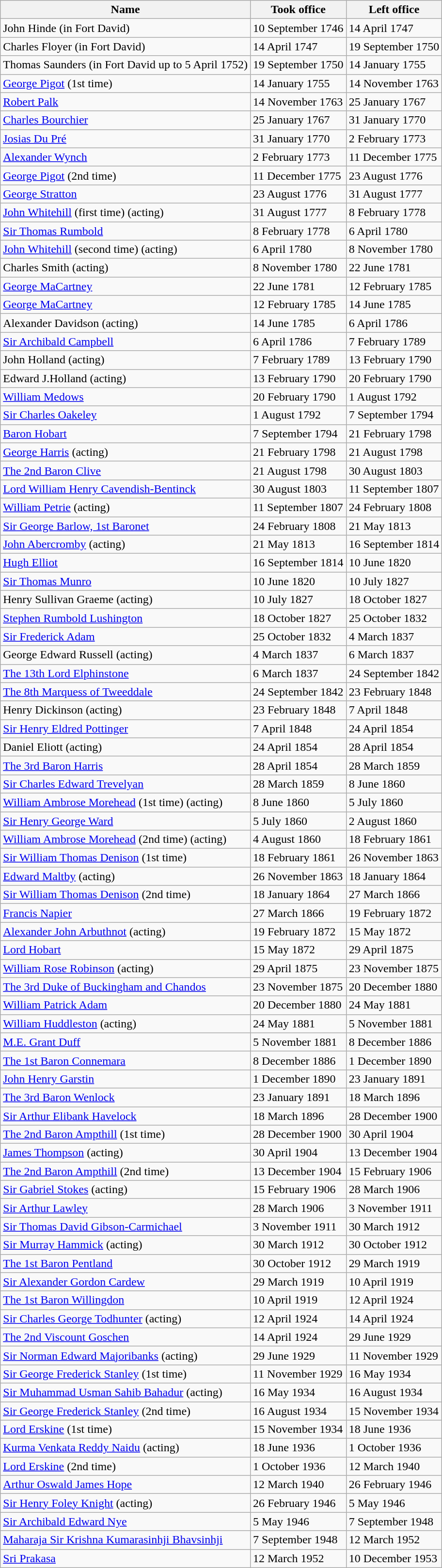<table class="wikitable">
<tr>
<th>Name</th>
<th>Took office</th>
<th>Left office</th>
</tr>
<tr>
<td>John Hinde (in Fort David)</td>
<td>10 September 1746</td>
<td>14 April 1747</td>
</tr>
<tr>
<td>Charles Floyer (in Fort David)</td>
<td>14 April 1747</td>
<td>19 September 1750</td>
</tr>
<tr>
<td>Thomas Saunders (in Fort David up to 5 April 1752)</td>
<td>19 September 1750</td>
<td>14 January 1755</td>
</tr>
<tr>
<td><a href='#'>George Pigot</a> (1st time)</td>
<td>14 January 1755</td>
<td>14 November 1763</td>
</tr>
<tr>
<td><a href='#'>Robert Palk</a></td>
<td>14 November 1763</td>
<td>25 January 1767</td>
</tr>
<tr>
<td><a href='#'>Charles Bourchier</a></td>
<td>25 January 1767</td>
<td>31 January 1770</td>
</tr>
<tr>
<td><a href='#'>Josias Du Pré</a></td>
<td>31 January 1770</td>
<td>2 February 1773</td>
</tr>
<tr>
<td><a href='#'>Alexander Wynch</a></td>
<td>2 February 1773</td>
<td>11 December 1775</td>
</tr>
<tr>
<td><a href='#'>George Pigot</a> (2nd time)</td>
<td>11 December 1775</td>
<td>23 August 1776</td>
</tr>
<tr>
<td><a href='#'>George Stratton</a></td>
<td>23 August 1776</td>
<td>31 August 1777</td>
</tr>
<tr>
<td><a href='#'>John Whitehill</a> (first time) (acting)</td>
<td>31 August 1777</td>
<td>8 February 1778</td>
</tr>
<tr>
<td><a href='#'>Sir Thomas Rumbold</a></td>
<td>8 February 1778</td>
<td>6 April 1780</td>
</tr>
<tr>
<td><a href='#'>John Whitehill</a> (second time) (acting)</td>
<td>6 April 1780</td>
<td>8 November 1780</td>
</tr>
<tr>
<td>Charles Smith (acting)</td>
<td>8 November 1780</td>
<td>22 June 1781</td>
</tr>
<tr>
<td><a href='#'>George MaCartney</a></td>
<td>22 June 1781</td>
<td>12 February 1785</td>
</tr>
<tr>
<td><a href='#'>George MaCartney</a></td>
<td>12 February 1785</td>
<td>14 June 1785</td>
</tr>
<tr>
<td>Alexander Davidson (acting)</td>
<td>14 June 1785</td>
<td>6 April 1786</td>
</tr>
<tr>
<td><a href='#'>Sir Archibald Campbell</a></td>
<td>6 April 1786</td>
<td>7 February 1789</td>
</tr>
<tr>
<td>John Holland (acting)</td>
<td>7 February 1789</td>
<td>13 February 1790</td>
</tr>
<tr>
<td>Edward J.Holland (acting)</td>
<td>13 February 1790</td>
<td>20 February 1790</td>
</tr>
<tr>
<td><a href='#'>William Medows</a></td>
<td>20 February 1790</td>
<td>1 August 1792</td>
</tr>
<tr>
<td><a href='#'>Sir Charles Oakeley</a></td>
<td>1 August 1792</td>
<td>7 September 1794</td>
</tr>
<tr>
<td><a href='#'>Baron Hobart</a></td>
<td>7 September 1794</td>
<td>21 February 1798</td>
</tr>
<tr>
<td><a href='#'>George Harris</a> (acting)</td>
<td>21 February 1798</td>
<td>21 August 1798</td>
</tr>
<tr>
<td><a href='#'>The 2nd Baron Clive</a></td>
<td>21 August 1798</td>
<td>30 August 1803</td>
</tr>
<tr>
<td><a href='#'>Lord William Henry Cavendish-Bentinck</a></td>
<td>30 August 1803</td>
<td>11 September 1807</td>
</tr>
<tr>
<td><a href='#'>William Petrie</a> (acting)</td>
<td>11 September 1807</td>
<td>24 February 1808</td>
</tr>
<tr>
<td><a href='#'>Sir George Barlow, 1st Baronet</a></td>
<td>24 February 1808</td>
<td>21 May 1813</td>
</tr>
<tr>
<td><a href='#'>John Abercromby</a> (acting)</td>
<td>21 May 1813</td>
<td>16 September 1814</td>
</tr>
<tr>
<td><a href='#'>Hugh Elliot</a></td>
<td>16 September 1814</td>
<td>10 June 1820</td>
</tr>
<tr>
<td><a href='#'>Sir Thomas Munro</a></td>
<td>10 June 1820</td>
<td>10 July 1827</td>
</tr>
<tr>
<td>Henry Sullivan Graeme (acting)</td>
<td>10 July 1827</td>
<td>18 October 1827</td>
</tr>
<tr>
<td><a href='#'>Stephen Rumbold Lushington</a></td>
<td>18 October 1827</td>
<td>25 October 1832</td>
</tr>
<tr>
<td><a href='#'>Sir Frederick Adam</a></td>
<td>25 October 1832</td>
<td>4 March 1837</td>
</tr>
<tr>
<td>George Edward Russell (acting)</td>
<td>4 March 1837</td>
<td>6 March 1837</td>
</tr>
<tr>
<td><a href='#'>The 13th Lord Elphinstone</a></td>
<td>6 March 1837</td>
<td>24 September 1842</td>
</tr>
<tr>
<td><a href='#'>The 8th Marquess of Tweeddale</a></td>
<td>24 September 1842</td>
<td>23 February 1848</td>
</tr>
<tr>
<td>Henry Dickinson (acting)</td>
<td>23 February 1848</td>
<td>7 April 1848</td>
</tr>
<tr>
<td><a href='#'>Sir Henry Eldred Pottinger</a></td>
<td>7 April 1848</td>
<td>24 April 1854</td>
</tr>
<tr>
<td>Daniel Eliott (acting)</td>
<td>24 April 1854</td>
<td>28 April 1854</td>
</tr>
<tr>
<td><a href='#'>The 3rd Baron Harris</a></td>
<td>28 April 1854</td>
<td>28 March 1859</td>
</tr>
<tr>
<td><a href='#'>Sir Charles Edward Trevelyan</a></td>
<td>28 March 1859</td>
<td>8 June 1860</td>
</tr>
<tr>
<td><a href='#'>William Ambrose Morehead</a> (1st time) (acting)</td>
<td>8 June 1860</td>
<td>5 July 1860</td>
</tr>
<tr>
<td><a href='#'>Sir Henry George Ward</a></td>
<td>5 July 1860</td>
<td>2 August 1860</td>
</tr>
<tr>
<td><a href='#'>William Ambrose Morehead</a> (2nd time) (acting)</td>
<td>4 August 1860</td>
<td>18 February 1861</td>
</tr>
<tr>
<td><a href='#'>Sir William Thomas Denison</a> (1st time)</td>
<td>18 February 1861</td>
<td>26 November 1863</td>
</tr>
<tr>
<td><a href='#'>Edward Maltby</a> (acting)</td>
<td>26 November 1863</td>
<td>18 January 1864</td>
</tr>
<tr>
<td><a href='#'>Sir William Thomas Denison</a> (2nd time)</td>
<td>18 January 1864</td>
<td>27 March 1866</td>
</tr>
<tr>
<td><a href='#'>Francis Napier</a></td>
<td>27 March 1866</td>
<td>19 February 1872</td>
</tr>
<tr>
<td><a href='#'>Alexander John Arbuthnot</a> (acting)</td>
<td>19 February 1872</td>
<td>15 May 1872</td>
</tr>
<tr>
<td><a href='#'>Lord Hobart</a></td>
<td>15 May 1872</td>
<td>29 April 1875</td>
</tr>
<tr>
<td><a href='#'>William Rose Robinson</a> (acting)</td>
<td>29 April 1875</td>
<td>23 November 1875</td>
</tr>
<tr>
<td><a href='#'>The 3rd Duke of Buckingham and Chandos</a></td>
<td>23 November 1875</td>
<td>20 December 1880</td>
</tr>
<tr>
<td><a href='#'>William Patrick Adam</a></td>
<td>20 December 1880</td>
<td>24 May 1881</td>
</tr>
<tr>
<td><a href='#'>William Huddleston</a> (acting)</td>
<td>24 May 1881</td>
<td>5 November 1881</td>
</tr>
<tr>
<td><a href='#'>M.E. Grant Duff</a></td>
<td>5 November 1881</td>
<td>8 December 1886</td>
</tr>
<tr>
<td><a href='#'>The 1st Baron Connemara</a></td>
<td>8 December 1886</td>
<td>1 December 1890</td>
</tr>
<tr>
<td><a href='#'>John Henry Garstin</a></td>
<td>1 December 1890</td>
<td>23 January 1891</td>
</tr>
<tr>
<td><a href='#'>The 3rd Baron Wenlock</a></td>
<td>23 January 1891</td>
<td>18 March 1896</td>
</tr>
<tr>
<td><a href='#'>Sir Arthur Elibank Havelock</a></td>
<td>18 March 1896</td>
<td>28 December 1900</td>
</tr>
<tr>
<td><a href='#'>The 2nd Baron Ampthill</a> (1st time)</td>
<td>28 December 1900</td>
<td>30 April 1904</td>
</tr>
<tr>
<td><a href='#'>James Thompson</a> (acting)</td>
<td>30 April 1904</td>
<td>13 December 1904</td>
</tr>
<tr>
<td><a href='#'>The 2nd Baron Ampthill</a> (2nd time)</td>
<td>13 December 1904</td>
<td>15 February 1906</td>
</tr>
<tr>
<td><a href='#'>Sir Gabriel Stokes</a> (acting)</td>
<td>15 February 1906</td>
<td>28 March 1906</td>
</tr>
<tr>
<td><a href='#'>Sir Arthur Lawley</a></td>
<td>28 March 1906</td>
<td>3 November 1911</td>
</tr>
<tr>
<td><a href='#'>Sir Thomas David Gibson-Carmichael</a></td>
<td>3 November 1911</td>
<td>30 March 1912</td>
</tr>
<tr>
<td><a href='#'>Sir Murray Hammick</a> (acting)</td>
<td>30 March 1912</td>
<td>30 October 1912</td>
</tr>
<tr>
<td><a href='#'>The 1st Baron Pentland</a></td>
<td>30 October 1912</td>
<td>29 March 1919</td>
</tr>
<tr>
<td><a href='#'>Sir Alexander Gordon Cardew</a></td>
<td>29 March 1919</td>
<td>10 April 1919</td>
</tr>
<tr>
<td><a href='#'>The 1st Baron Willingdon</a></td>
<td>10 April 1919</td>
<td>12 April 1924</td>
</tr>
<tr>
<td><a href='#'>Sir Charles George Todhunter</a> (acting)</td>
<td>12 April 1924</td>
<td>14 April 1924</td>
</tr>
<tr>
<td><a href='#'>The 2nd Viscount Goschen</a></td>
<td>14 April 1924</td>
<td>29 June 1929</td>
</tr>
<tr>
<td><a href='#'>Sir Norman Edward Majoribanks</a> (acting)</td>
<td>29 June 1929</td>
<td>11 November 1929</td>
</tr>
<tr>
<td><a href='#'>Sir George Frederick Stanley</a> (1st time)</td>
<td>11 November 1929</td>
<td>16 May 1934</td>
</tr>
<tr>
<td><a href='#'>Sir Muhammad Usman Sahib Bahadur</a> (acting)</td>
<td>16 May 1934</td>
<td>16 August 1934</td>
</tr>
<tr>
<td><a href='#'>Sir George Frederick Stanley</a> (2nd time)</td>
<td>16 August 1934</td>
<td>15 November 1934</td>
</tr>
<tr>
<td><a href='#'>Lord Erskine</a> (1st time)</td>
<td>15 November 1934</td>
<td>18 June 1936</td>
</tr>
<tr>
<td><a href='#'>Kurma Venkata Reddy Naidu</a> (acting)</td>
<td>18 June 1936</td>
<td>1 October 1936</td>
</tr>
<tr>
<td><a href='#'>Lord Erskine</a> (2nd time)</td>
<td>1 October 1936</td>
<td>12 March 1940</td>
</tr>
<tr>
<td><a href='#'>Arthur Oswald James Hope</a></td>
<td>12 March 1940</td>
<td>26 February 1946</td>
</tr>
<tr>
<td><a href='#'>Sir Henry Foley Knight</a> (acting)</td>
<td>26 February 1946</td>
<td>5 May 1946</td>
</tr>
<tr>
<td><a href='#'>Sir Archibald Edward Nye</a></td>
<td>5 May 1946</td>
<td>7 September 1948</td>
</tr>
<tr>
<td><a href='#'>Maharaja Sir Krishna Kumarasinhji Bhavsinhji</a></td>
<td>7 September 1948</td>
<td>12 March 1952</td>
</tr>
<tr>
<td><a href='#'>Sri Prakasa</a></td>
<td>12 March 1952</td>
<td>10 December 1953</td>
</tr>
</table>
